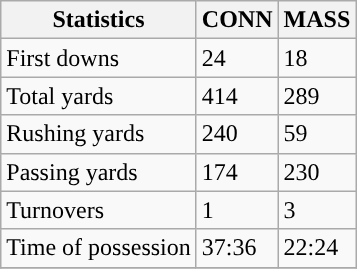<table class="wikitable" style="float: left;">
<tr>
<th>Statistics</th>
<th>CONN</th>
<th>MASS</th>
</tr>
<tr>
<td>First downs</td>
<td>24</td>
<td>18</td>
</tr>
<tr>
<td>Total yards</td>
<td>414</td>
<td>289</td>
</tr>
<tr>
<td>Rushing yards</td>
<td>240</td>
<td>59</td>
</tr>
<tr>
<td>Passing yards</td>
<td>174</td>
<td>230</td>
</tr>
<tr>
<td>Turnovers</td>
<td>1</td>
<td>3</td>
</tr>
<tr>
<td>Time of possession</td>
<td>37:36</td>
<td>22:24</td>
</tr>
<tr>
</tr>
</table>
